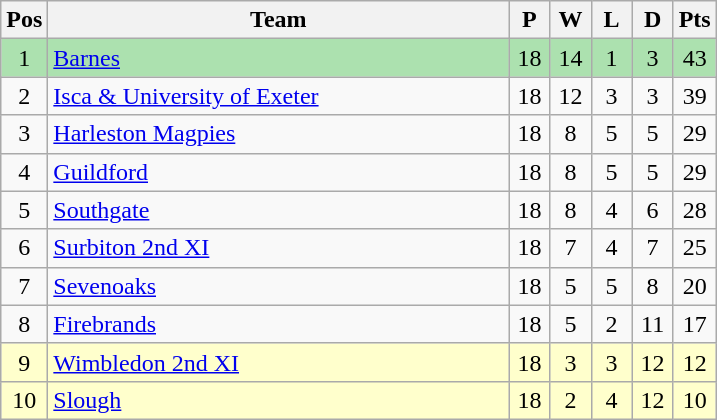<table class="wikitable" style="font-size: 100%">
<tr>
<th width=20>Pos</th>
<th width=300>Team</th>
<th width=20>P</th>
<th width=20>W</th>
<th width=20>L</th>
<th width=20>D</th>
<th width=20>Pts</th>
</tr>
<tr align=center style="background:#ACE1AF;">
<td>1</td>
<td align="left"><a href='#'>Barnes</a></td>
<td>18</td>
<td>14</td>
<td>1</td>
<td>3</td>
<td>43</td>
</tr>
<tr align=center>
<td>2</td>
<td align="left"><a href='#'>Isca & University of Exeter</a></td>
<td>18</td>
<td>12</td>
<td>3</td>
<td>3</td>
<td>39</td>
</tr>
<tr align=center>
<td>3</td>
<td align="left"><a href='#'>Harleston Magpies</a></td>
<td>18</td>
<td>8</td>
<td>5</td>
<td>5</td>
<td>29</td>
</tr>
<tr align=center>
<td>4</td>
<td align="left"><a href='#'>Guildford</a></td>
<td>18</td>
<td>8</td>
<td>5</td>
<td>5</td>
<td>29</td>
</tr>
<tr align=center>
<td>5</td>
<td align="left"><a href='#'>Southgate</a></td>
<td>18</td>
<td>8</td>
<td>4</td>
<td>6</td>
<td>28</td>
</tr>
<tr align=center>
<td>6</td>
<td align="left"><a href='#'>Surbiton 2nd XI</a></td>
<td>18</td>
<td>7</td>
<td>4</td>
<td>7</td>
<td>25</td>
</tr>
<tr align=center>
<td>7</td>
<td align="left"><a href='#'>Sevenoaks</a></td>
<td>18</td>
<td>5</td>
<td>5</td>
<td>8</td>
<td>20</td>
</tr>
<tr align=center>
<td>8</td>
<td align="left"><a href='#'>Firebrands</a></td>
<td>18</td>
<td>5</td>
<td>2</td>
<td>11</td>
<td>17</td>
</tr>
<tr align=center  style="background: #ffffcc;">
<td>9</td>
<td align="left"><a href='#'>Wimbledon 2nd XI</a></td>
<td>18</td>
<td>3</td>
<td>3</td>
<td>12</td>
<td>12</td>
</tr>
<tr align=center style="background: #ffffcc;">
<td>10</td>
<td align="left"><a href='#'>Slough</a></td>
<td>18</td>
<td>2</td>
<td>4</td>
<td>12</td>
<td>10</td>
</tr>
</table>
